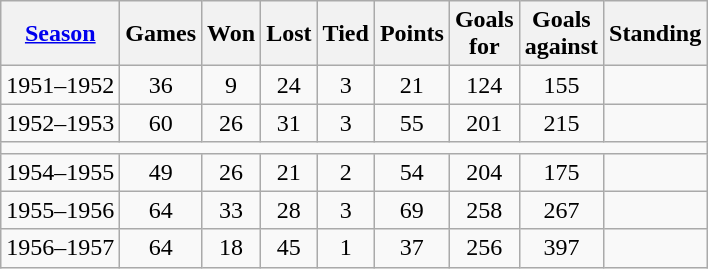<table class="wikitable" style="text-align:center">
<tr>
<th><a href='#'>Season</a></th>
<th>Games</th>
<th>Won</th>
<th>Lost</th>
<th>Tied</th>
<th>Points</th>
<th>Goals<br>for</th>
<th>Goals<br>against</th>
<th>Standing</th>
</tr>
<tr>
<td>1951–1952</td>
<td>36</td>
<td>9</td>
<td>24</td>
<td>3</td>
<td>21</td>
<td>124</td>
<td>155</td>
<td></td>
</tr>
<tr>
<td>1952–1953</td>
<td>60</td>
<td>26</td>
<td>31</td>
<td>3</td>
<td>55</td>
<td>201</td>
<td>215</td>
<td></td>
</tr>
<tr>
<td colspan="9"></td>
</tr>
<tr>
<td>1954–1955</td>
<td>49</td>
<td>26</td>
<td>21</td>
<td>2</td>
<td>54</td>
<td>204</td>
<td>175</td>
<td></td>
</tr>
<tr>
<td>1955–1956</td>
<td>64</td>
<td>33</td>
<td>28</td>
<td>3</td>
<td>69</td>
<td>258</td>
<td>267</td>
<td></td>
</tr>
<tr>
<td>1956–1957</td>
<td>64</td>
<td>18</td>
<td>45</td>
<td>1</td>
<td>37</td>
<td>256</td>
<td>397</td>
<td></td>
</tr>
</table>
